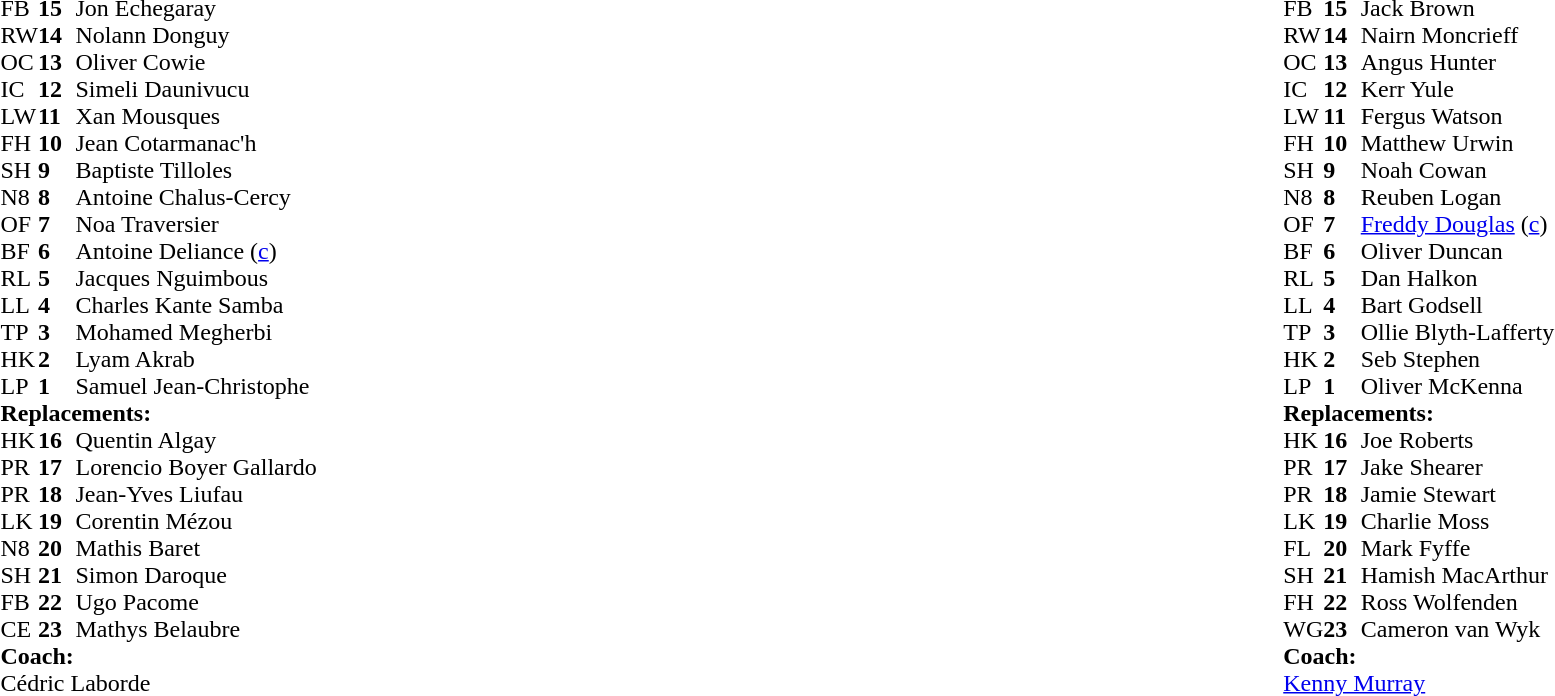<table style="width:100%">
<tr>
<td style="vertical-align:top; width:50%"><br><table cellspacing="0" cellpadding="0">
<tr>
<th width="25"></th>
<th width="25"></th>
</tr>
<tr>
<td>FB</td>
<td><strong>15</strong></td>
<td>Jon Echegaray</td>
</tr>
<tr>
<td>RW</td>
<td><strong>14</strong></td>
<td>Nolann Donguy</td>
<td></td>
<td></td>
</tr>
<tr>
<td>OC</td>
<td><strong>13</strong></td>
<td>Oliver Cowie</td>
</tr>
<tr>
<td>IC</td>
<td><strong>12</strong></td>
<td>Simeli Daunivucu</td>
<td></td>
<td></td>
</tr>
<tr>
<td>LW</td>
<td><strong>11</strong></td>
<td>Xan Mousques</td>
</tr>
<tr>
<td>FH</td>
<td><strong>10</strong></td>
<td>Jean Cotarmanac'h</td>
</tr>
<tr>
<td>SH</td>
<td><strong>9</strong></td>
<td>Baptiste Tilloles</td>
<td></td>
<td></td>
</tr>
<tr>
<td>N8</td>
<td><strong>8</strong></td>
<td>Antoine Chalus-Cercy</td>
<td></td>
<td></td>
</tr>
<tr>
<td>OF</td>
<td><strong>7</strong></td>
<td>Noa Traversier</td>
</tr>
<tr>
<td>BF</td>
<td><strong>6</strong></td>
<td>Antoine Deliance (<a href='#'>c</a>)</td>
</tr>
<tr>
<td>RL</td>
<td><strong>5</strong></td>
<td>Jacques Nguimbous</td>
<td></td>
<td></td>
</tr>
<tr>
<td>LL</td>
<td><strong>4</strong></td>
<td>Charles Kante Samba</td>
</tr>
<tr>
<td>TP</td>
<td><strong>3</strong></td>
<td>Mohamed Megherbi</td>
<td></td>
<td></td>
<td></td>
</tr>
<tr>
<td>HK</td>
<td><strong>2</strong></td>
<td>Lyam Akrab</td>
<td></td>
<td></td>
</tr>
<tr>
<td>LP</td>
<td><strong>1</strong></td>
<td>Samuel Jean-Christophe</td>
<td></td>
<td></td>
</tr>
<tr>
<td colspan="3"><strong>Replacements:</strong></td>
</tr>
<tr>
<td>HK</td>
<td><strong>16</strong></td>
<td>Quentin Algay</td>
<td></td>
<td></td>
</tr>
<tr>
<td>PR</td>
<td><strong>17</strong></td>
<td>Lorencio Boyer Gallardo</td>
<td></td>
<td></td>
</tr>
<tr>
<td>PR</td>
<td><strong>18</strong></td>
<td>Jean-Yves Liufau</td>
<td></td>
<td></td>
<td></td>
</tr>
<tr>
<td>LK</td>
<td><strong>19</strong></td>
<td>Corentin Mézou</td>
<td></td>
<td></td>
</tr>
<tr>
<td>N8</td>
<td><strong>20</strong></td>
<td>Mathis Baret</td>
<td></td>
<td></td>
</tr>
<tr>
<td>SH</td>
<td><strong>21</strong></td>
<td>Simon Daroque</td>
<td></td>
<td></td>
</tr>
<tr>
<td>FB</td>
<td><strong>22</strong></td>
<td>Ugo Pacome</td>
<td></td>
<td></td>
</tr>
<tr>
<td>CE</td>
<td><strong>23</strong></td>
<td>Mathys Belaubre</td>
<td></td>
<td></td>
</tr>
<tr>
<td colspan="3"><strong>Coach:</strong></td>
</tr>
<tr>
<td colspan="3">Cédric Laborde</td>
</tr>
</table>
</td>
<td style="vertical-align:top"></td>
<td style="vertical-align:top; width:50%"><br><table cellspacing="0" cellpadding="0" style="margin:auto">
<tr>
<th width="25"></th>
<th width="25"></th>
</tr>
<tr>
<td>FB</td>
<td><strong>15</strong></td>
<td>Jack Brown</td>
</tr>
<tr>
<td>RW</td>
<td><strong>14</strong></td>
<td>Nairn Moncrieff</td>
<td></td>
<td></td>
</tr>
<tr>
<td>OC</td>
<td><strong>13</strong></td>
<td>Angus Hunter</td>
</tr>
<tr>
<td>IC</td>
<td><strong>12</strong></td>
<td>Kerr Yule</td>
<td></td>
<td></td>
</tr>
<tr>
<td>LW</td>
<td><strong>11</strong></td>
<td>Fergus Watson</td>
</tr>
<tr>
<td>FH</td>
<td><strong>10</strong></td>
<td>Matthew Urwin</td>
</tr>
<tr>
<td>SH</td>
<td><strong>9</strong></td>
<td>Noah Cowan</td>
<td></td>
<td></td>
</tr>
<tr>
<td>N8</td>
<td><strong>8</strong></td>
<td>Reuben Logan</td>
</tr>
<tr>
<td>OF</td>
<td><strong>7</strong></td>
<td><a href='#'>Freddy Douglas</a> (<a href='#'>c</a>)</td>
</tr>
<tr>
<td>BF</td>
<td><strong>6</strong></td>
<td>Oliver Duncan</td>
<td></td>
<td></td>
</tr>
<tr>
<td>RL</td>
<td><strong>5</strong></td>
<td>Dan Halkon</td>
</tr>
<tr>
<td>LL</td>
<td><strong>4</strong></td>
<td>Bart Godsell</td>
<td></td>
<td></td>
</tr>
<tr>
<td>TP</td>
<td><strong>3</strong></td>
<td>Ollie Blyth-Lafferty</td>
<td></td>
<td></td>
</tr>
<tr>
<td>HK</td>
<td><strong>2</strong></td>
<td>Seb Stephen</td>
<td></td>
<td></td>
</tr>
<tr>
<td>LP</td>
<td><strong>1</strong></td>
<td>Oliver McKenna</td>
<td></td>
<td></td>
</tr>
<tr>
<td colspan="3"><strong>Replacements:</strong></td>
</tr>
<tr>
<td>HK</td>
<td><strong>16</strong></td>
<td>Joe Roberts</td>
<td></td>
<td></td>
</tr>
<tr>
<td>PR</td>
<td><strong>17</strong></td>
<td>Jake Shearer</td>
<td></td>
<td></td>
</tr>
<tr>
<td>PR</td>
<td><strong>18</strong></td>
<td>Jamie Stewart</td>
<td></td>
<td></td>
</tr>
<tr>
<td>LK</td>
<td><strong>19</strong></td>
<td>Charlie Moss</td>
<td></td>
<td></td>
</tr>
<tr>
<td>FL</td>
<td><strong>20</strong></td>
<td>Mark Fyffe</td>
<td></td>
<td></td>
</tr>
<tr>
<td>SH</td>
<td><strong>21</strong></td>
<td>Hamish MacArthur</td>
<td></td>
<td></td>
</tr>
<tr>
<td>FH</td>
<td><strong>22</strong></td>
<td>Ross Wolfenden</td>
<td></td>
<td></td>
</tr>
<tr>
<td>WG</td>
<td><strong>23</strong></td>
<td>Cameron van Wyk</td>
<td></td>
<td></td>
</tr>
<tr>
<td colspan="3"><strong>Coach:</strong></td>
</tr>
<tr>
<td colspan="3"><a href='#'>Kenny Murray</a></td>
</tr>
</table>
</td>
</tr>
</table>
